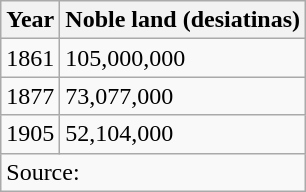<table class="wikitable">
<tr>
<th>Year</th>
<th>Noble land (desiatinas)</th>
</tr>
<tr>
<td>1861</td>
<td>105,000,000</td>
</tr>
<tr>
<td>1877</td>
<td>73,077,000</td>
</tr>
<tr>
<td>1905</td>
<td>52,104,000</td>
</tr>
<tr>
<td colspan="2">Source:</td>
</tr>
</table>
